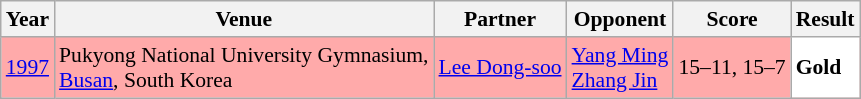<table class="sortable wikitable" style="font-size: 90%;">
<tr>
<th>Year</th>
<th>Venue</th>
<th>Partner</th>
<th>Opponent</th>
<th>Score</th>
<th>Result</th>
</tr>
<tr style="background:#FFAAAA">
<td align="center"><a href='#'>1997</a></td>
<td align="left">Pukyong National University Gymnasium,<br><a href='#'>Busan</a>, South Korea</td>
<td align="left"> <a href='#'>Lee Dong-soo</a></td>
<td align="left"> <a href='#'>Yang Ming</a><br> <a href='#'>Zhang Jin</a></td>
<td align="left">15–11, 15–7</td>
<td style="text-align:left; background:white"> <strong>Gold</strong></td>
</tr>
</table>
